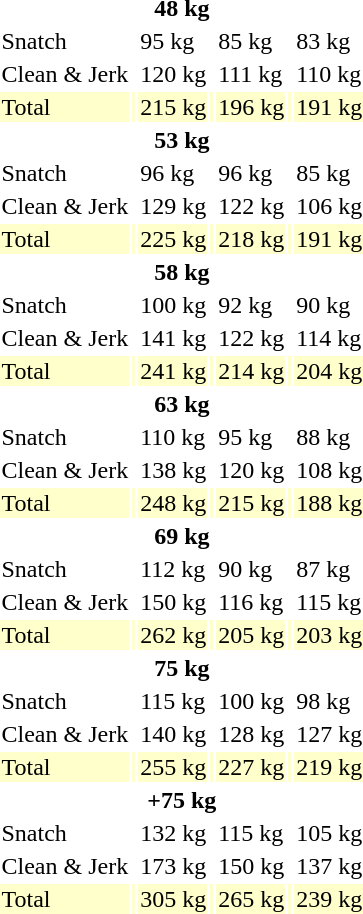<table>
<tr>
<th colspan=7>48 kg</th>
</tr>
<tr>
<td>Snatch</td>
<td></td>
<td>95 kg</td>
<td></td>
<td>85 kg</td>
<td></td>
<td>83 kg</td>
</tr>
<tr>
<td>Clean & Jerk</td>
<td></td>
<td>120 kg<br></td>
<td></td>
<td>111 kg</td>
<td></td>
<td>110 kg</td>
</tr>
<tr bgcolor=ffffcc>
<td>Total</td>
<td></td>
<td>215 kg</td>
<td></td>
<td>196 kg</td>
<td></td>
<td>191 kg</td>
</tr>
<tr>
<th colspan=7>53 kg</th>
</tr>
<tr>
<td>Snatch</td>
<td></td>
<td>96 kg</td>
<td></td>
<td>96 kg</td>
<td></td>
<td>85 kg</td>
</tr>
<tr>
<td>Clean & Jerk</td>
<td></td>
<td>129 kg<br></td>
<td></td>
<td>122 kg</td>
<td></td>
<td>106 kg</td>
</tr>
<tr bgcolor=ffffcc>
<td>Total</td>
<td></td>
<td>225 kg</td>
<td></td>
<td>218 kg</td>
<td></td>
<td>191 kg</td>
</tr>
<tr>
<th colspan=7>58 kg</th>
</tr>
<tr>
<td>Snatch</td>
<td></td>
<td>100 kg</td>
<td></td>
<td>92 kg</td>
<td></td>
<td>90 kg</td>
</tr>
<tr>
<td>Clean & Jerk</td>
<td></td>
<td>141 kg<br></td>
<td></td>
<td>122 kg</td>
<td></td>
<td>114 kg</td>
</tr>
<tr bgcolor=ffffcc>
<td>Total</td>
<td></td>
<td>241 kg</td>
<td></td>
<td>214 kg</td>
<td></td>
<td>204 kg</td>
</tr>
<tr>
<th colspan=7>63 kg</th>
</tr>
<tr>
<td>Snatch</td>
<td></td>
<td>110 kg</td>
<td></td>
<td>95 kg</td>
<td></td>
<td>88 kg</td>
</tr>
<tr>
<td>Clean & Jerk</td>
<td></td>
<td>138 kg</td>
<td></td>
<td>120 kg</td>
<td></td>
<td>108 kg</td>
</tr>
<tr bgcolor=ffffcc>
<td>Total</td>
<td></td>
<td>248 kg</td>
<td></td>
<td>215 kg</td>
<td></td>
<td>188 kg</td>
</tr>
<tr>
<th colspan=7>69 kg</th>
</tr>
<tr>
<td>Snatch</td>
<td></td>
<td>112 kg</td>
<td></td>
<td>90 kg</td>
<td></td>
<td>87 kg</td>
</tr>
<tr>
<td>Clean & Jerk</td>
<td></td>
<td>150 kg</td>
<td></td>
<td>116 kg</td>
<td></td>
<td>115 kg</td>
</tr>
<tr bgcolor=ffffcc>
<td>Total</td>
<td></td>
<td>262 kg</td>
<td></td>
<td>205 kg</td>
<td></td>
<td>203 kg</td>
</tr>
<tr>
<th colspan=7>75 kg</th>
</tr>
<tr>
<td>Snatch</td>
<td></td>
<td>115 kg</td>
<td></td>
<td>100 kg</td>
<td></td>
<td>98 kg</td>
</tr>
<tr>
<td>Clean & Jerk</td>
<td></td>
<td>140 kg</td>
<td></td>
<td>128 kg</td>
<td></td>
<td>127 kg</td>
</tr>
<tr bgcolor=ffffcc>
<td>Total</td>
<td></td>
<td>255 kg</td>
<td></td>
<td>227 kg</td>
<td></td>
<td>219 kg</td>
</tr>
<tr>
<th colspan=7>+75 kg</th>
</tr>
<tr>
<td>Snatch</td>
<td></td>
<td>132 kg</td>
<td></td>
<td>115 kg</td>
<td></td>
<td>105 kg</td>
</tr>
<tr>
<td>Clean & Jerk</td>
<td></td>
<td>173 kg</td>
<td></td>
<td>150 kg</td>
<td></td>
<td>137 kg</td>
</tr>
<tr bgcolor=ffffcc>
<td>Total</td>
<td></td>
<td>305 kg</td>
<td></td>
<td>265 kg</td>
<td></td>
<td>239 kg</td>
</tr>
</table>
